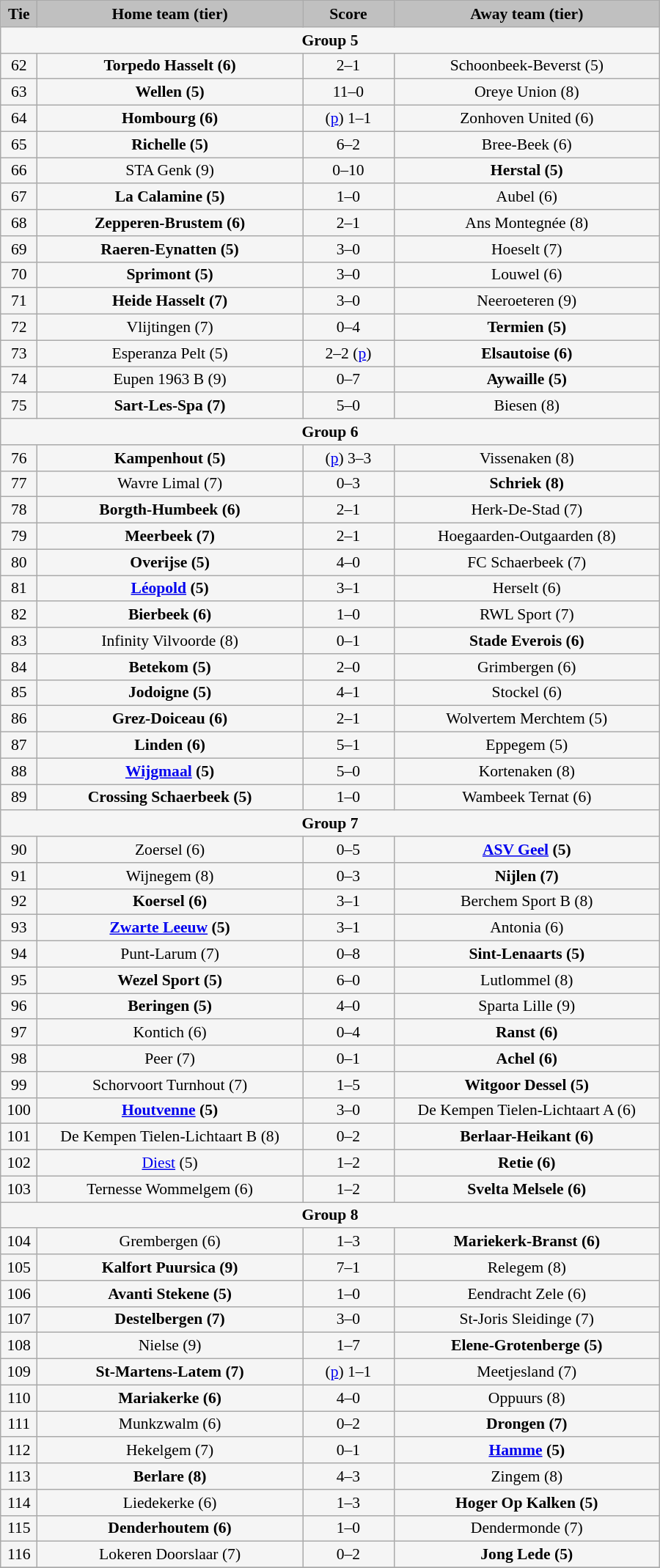<table class="wikitable" style="width: 600px; background:WhiteSmoke; text-align:center; font-size:90%">
<tr>
<td scope="col" style="width:  5.00%; background:silver;"><strong>Tie</strong></td>
<td scope="col" style="width: 36.25%; background:silver;"><strong>Home team (tier)</strong></td>
<td scope="col" style="width: 12.50%; background:silver;"><strong>Score</strong></td>
<td scope="col" style="width: 36.25%; background:silver;"><strong>Away team (tier)</strong></td>
</tr>
<tr>
<td colspan=4 scope="col" background:silver;"><strong>Group 5</strong></td>
</tr>
<tr>
<td>62</td>
<td><strong>Torpedo Hasselt (6)</strong></td>
<td>2–1</td>
<td>Schoonbeek-Beverst (5)</td>
</tr>
<tr>
<td>63</td>
<td><strong>Wellen (5)</strong></td>
<td>11–0</td>
<td>Oreye Union (8)</td>
</tr>
<tr>
<td>64</td>
<td><strong>Hombourg (6)</strong></td>
<td>(<a href='#'>p</a>) 1–1</td>
<td>Zonhoven United (6)</td>
</tr>
<tr>
<td>65</td>
<td><strong>Richelle (5)</strong></td>
<td>6–2</td>
<td>Bree-Beek (6)</td>
</tr>
<tr>
<td>66</td>
<td>STA Genk (9)</td>
<td>0–10</td>
<td><strong>Herstal (5)</strong></td>
</tr>
<tr>
<td>67</td>
<td><strong>La Calamine (5)</strong></td>
<td>1–0</td>
<td>Aubel (6)</td>
</tr>
<tr>
<td>68</td>
<td><strong>Zepperen-Brustem (6)</strong></td>
<td>2–1</td>
<td>Ans Montegnée (8)</td>
</tr>
<tr>
<td>69</td>
<td><strong>Raeren-Eynatten (5)</strong></td>
<td>3–0</td>
<td>Hoeselt (7)</td>
</tr>
<tr>
<td>70</td>
<td><strong>Sprimont (5)</strong></td>
<td>3–0</td>
<td>Louwel (6)</td>
</tr>
<tr>
<td>71</td>
<td><strong>Heide Hasselt (7)</strong></td>
<td>3–0</td>
<td>Neeroeteren (9)</td>
</tr>
<tr>
<td>72</td>
<td>Vlijtingen (7)</td>
<td>0–4</td>
<td><strong>Termien (5)</strong></td>
</tr>
<tr>
<td>73</td>
<td>Esperanza Pelt (5)</td>
<td>2–2 (<a href='#'>p</a>)</td>
<td><strong>Elsautoise (6)</strong></td>
</tr>
<tr>
<td>74</td>
<td>Eupen 1963 B (9)</td>
<td>0–7</td>
<td><strong>Aywaille (5)</strong></td>
</tr>
<tr>
<td>75</td>
<td><strong>Sart-Les-Spa (7)</strong></td>
<td>5–0</td>
<td>Biesen (8)</td>
</tr>
<tr>
<td colspan=4 scope="col" background:silver;"><strong>Group 6</strong></td>
</tr>
<tr>
<td>76</td>
<td><strong>Kampenhout (5)</strong></td>
<td>(<a href='#'>p</a>) 3–3</td>
<td>Vissenaken (8)</td>
</tr>
<tr>
<td>77</td>
<td>Wavre Limal (7)</td>
<td>0–3</td>
<td><strong>Schriek (8)</strong></td>
</tr>
<tr>
<td>78</td>
<td><strong>Borgth-Humbeek (6)</strong></td>
<td>2–1</td>
<td>Herk-De-Stad (7)</td>
</tr>
<tr>
<td>79</td>
<td><strong>Meerbeek (7)</strong></td>
<td>2–1</td>
<td>Hoegaarden-Outgaarden (8)</td>
</tr>
<tr>
<td>80</td>
<td><strong>Overijse (5)</strong></td>
<td>4–0</td>
<td>FC Schaerbeek (7)</td>
</tr>
<tr>
<td>81</td>
<td><strong><a href='#'>Léopold</a> (5)</strong></td>
<td>3–1</td>
<td>Herselt (6)</td>
</tr>
<tr>
<td>82</td>
<td><strong>Bierbeek (6)</strong></td>
<td>1–0</td>
<td>RWL Sport (7)</td>
</tr>
<tr>
<td>83</td>
<td>Infinity Vilvoorde (8)</td>
<td>0–1</td>
<td><strong>Stade Everois (6)</strong></td>
</tr>
<tr>
<td>84</td>
<td><strong>Betekom (5)</strong></td>
<td>2–0</td>
<td>Grimbergen (6)</td>
</tr>
<tr>
<td>85</td>
<td><strong>Jodoigne (5)</strong></td>
<td>4–1</td>
<td>Stockel (6)</td>
</tr>
<tr>
<td>86</td>
<td><strong>Grez-Doiceau (6)</strong></td>
<td>2–1</td>
<td>Wolvertem Merchtem (5)</td>
</tr>
<tr>
<td>87</td>
<td><strong>Linden (6)</strong></td>
<td>5–1</td>
<td>Eppegem (5)</td>
</tr>
<tr>
<td>88</td>
<td><strong><a href='#'>Wijgmaal</a> (5)</strong></td>
<td>5–0</td>
<td>Kortenaken (8)</td>
</tr>
<tr>
<td>89</td>
<td><strong>Crossing Schaerbeek (5)</strong></td>
<td>1–0</td>
<td>Wambeek Ternat (6)</td>
</tr>
<tr>
<td colspan=4 scope="col" background:silver;"><strong>Group 7</strong></td>
</tr>
<tr>
<td>90</td>
<td>Zoersel (6)</td>
<td>0–5</td>
<td><strong><a href='#'>ASV Geel</a> (5)</strong></td>
</tr>
<tr>
<td>91</td>
<td>Wijnegem (8)</td>
<td>0–3</td>
<td><strong>Nijlen (7)</strong></td>
</tr>
<tr>
<td>92</td>
<td><strong>Koersel (6)</strong></td>
<td>3–1</td>
<td>Berchem Sport B (8)</td>
</tr>
<tr>
<td>93</td>
<td><strong><a href='#'>Zwarte Leeuw</a> (5)</strong></td>
<td>3–1</td>
<td>Antonia (6)</td>
</tr>
<tr>
<td>94</td>
<td>Punt-Larum (7)</td>
<td>0–8</td>
<td><strong>Sint-Lenaarts (5)</strong></td>
</tr>
<tr>
<td>95</td>
<td><strong>Wezel Sport (5)</strong></td>
<td>6–0</td>
<td>Lutlommel (8)</td>
</tr>
<tr>
<td>96</td>
<td><strong>Beringen (5)</strong></td>
<td>4–0</td>
<td>Sparta Lille (9)</td>
</tr>
<tr>
<td>97</td>
<td>Kontich (6)</td>
<td>0–4</td>
<td><strong>Ranst (6)</strong></td>
</tr>
<tr>
<td>98</td>
<td>Peer (7)</td>
<td>0–1</td>
<td><strong>Achel (6)</strong></td>
</tr>
<tr>
<td>99</td>
<td>Schorvoort Turnhout (7)</td>
<td>1–5</td>
<td><strong>Witgoor Dessel (5)</strong></td>
</tr>
<tr>
<td>100</td>
<td><strong><a href='#'>Houtvenne</a> (5)</strong></td>
<td>3–0</td>
<td>De Kempen Tielen-Lichtaart A (6)</td>
</tr>
<tr>
<td>101</td>
<td>De Kempen Tielen-Lichtaart B (8)</td>
<td>0–2</td>
<td><strong>Berlaar-Heikant (6)</strong></td>
</tr>
<tr>
<td>102</td>
<td><a href='#'>Diest</a> (5)</td>
<td>1–2</td>
<td><strong>Retie (6)</strong></td>
</tr>
<tr>
<td>103</td>
<td>Ternesse Wommelgem (6)</td>
<td>1–2</td>
<td><strong>Svelta Melsele (6)</strong></td>
</tr>
<tr>
<td colspan=4 scope="col" background:silver;"><strong>Group 8</strong></td>
</tr>
<tr>
<td>104</td>
<td>Grembergen (6)</td>
<td>1–3</td>
<td><strong>Mariekerk-Branst (6)</strong></td>
</tr>
<tr>
<td>105</td>
<td><strong>Kalfort Puursica (9)</strong></td>
<td>7–1</td>
<td>Relegem (8)</td>
</tr>
<tr>
<td>106</td>
<td><strong>Avanti Stekene (5)</strong></td>
<td>1–0</td>
<td>Eendracht Zele (6)</td>
</tr>
<tr>
<td>107</td>
<td><strong>Destelbergen (7)</strong></td>
<td>3–0</td>
<td>St-Joris Sleidinge (7)</td>
</tr>
<tr>
<td>108</td>
<td>Nielse (9)</td>
<td>1–7</td>
<td><strong>Elene-Grotenberge (5)</strong></td>
</tr>
<tr>
<td>109</td>
<td><strong>St-Martens-Latem (7)</strong></td>
<td>(<a href='#'>p</a>) 1–1</td>
<td>Meetjesland (7)</td>
</tr>
<tr>
<td>110</td>
<td><strong>Mariakerke (6)</strong></td>
<td>4–0</td>
<td>Oppuurs (8)</td>
</tr>
<tr>
<td>111</td>
<td>Munkzwalm (6)</td>
<td>0–2</td>
<td><strong>Drongen (7)</strong></td>
</tr>
<tr>
<td>112</td>
<td>Hekelgem (7)</td>
<td>0–1</td>
<td><strong><a href='#'>Hamme</a> (5)</strong></td>
</tr>
<tr>
<td>113</td>
<td><strong>Berlare (8)</strong></td>
<td>4–3</td>
<td>Zingem (8)</td>
</tr>
<tr>
<td>114</td>
<td>Liedekerke (6)</td>
<td>1–3</td>
<td><strong>Hoger Op Kalken (5)</strong></td>
</tr>
<tr>
<td>115</td>
<td><strong>Denderhoutem (6)</strong></td>
<td>1–0</td>
<td>Dendermonde (7)</td>
</tr>
<tr>
<td>116</td>
<td>Lokeren Doorslaar (7)</td>
<td>0–2</td>
<td><strong>Jong Lede (5)</strong></td>
</tr>
<tr>
</tr>
</table>
